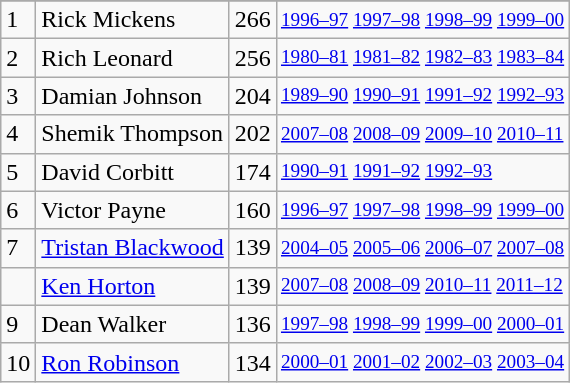<table class="wikitable">
<tr>
</tr>
<tr>
<td>1</td>
<td>Rick Mickens</td>
<td>266</td>
<td style="font-size:80%;"><a href='#'>1996–97</a> <a href='#'>1997–98</a> <a href='#'>1998–99</a> <a href='#'>1999–00</a></td>
</tr>
<tr>
<td>2</td>
<td>Rich Leonard</td>
<td>256</td>
<td style="font-size:80%;"><a href='#'>1980–81</a> <a href='#'>1981–82</a> <a href='#'>1982–83</a> <a href='#'>1983–84</a></td>
</tr>
<tr>
<td>3</td>
<td>Damian Johnson</td>
<td>204</td>
<td style="font-size:80%;"><a href='#'>1989–90</a> <a href='#'>1990–91</a> <a href='#'>1991–92</a> <a href='#'>1992–93</a></td>
</tr>
<tr>
<td>4</td>
<td>Shemik Thompson</td>
<td>202</td>
<td style="font-size:80%;"><a href='#'>2007–08</a> <a href='#'>2008–09</a> <a href='#'>2009–10</a> <a href='#'>2010–11</a></td>
</tr>
<tr>
<td>5</td>
<td>David Corbitt</td>
<td>174</td>
<td style="font-size:80%;"><a href='#'>1990–91</a> <a href='#'>1991–92</a> <a href='#'>1992–93</a></td>
</tr>
<tr>
<td>6</td>
<td>Victor Payne</td>
<td>160</td>
<td style="font-size:80%;"><a href='#'>1996–97</a> <a href='#'>1997–98</a> <a href='#'>1998–99</a> <a href='#'>1999–00</a></td>
</tr>
<tr>
<td>7</td>
<td><a href='#'>Tristan Blackwood</a></td>
<td>139</td>
<td style="font-size:80%;"><a href='#'>2004–05</a> <a href='#'>2005–06</a> <a href='#'>2006–07</a> <a href='#'>2007–08</a></td>
</tr>
<tr>
<td></td>
<td><a href='#'>Ken Horton</a></td>
<td>139</td>
<td style="font-size:80%;"><a href='#'>2007–08</a> <a href='#'>2008–09</a> <a href='#'>2010–11</a> <a href='#'>2011–12</a></td>
</tr>
<tr>
<td>9</td>
<td>Dean Walker</td>
<td>136</td>
<td style="font-size:80%;"><a href='#'>1997–98</a> <a href='#'>1998–99</a> <a href='#'>1999–00</a> <a href='#'>2000–01</a></td>
</tr>
<tr>
<td>10</td>
<td><a href='#'>Ron Robinson</a></td>
<td>134</td>
<td style="font-size:80%;"><a href='#'>2000–01</a> <a href='#'>2001–02</a> <a href='#'>2002–03</a> <a href='#'>2003–04</a></td>
</tr>
</table>
